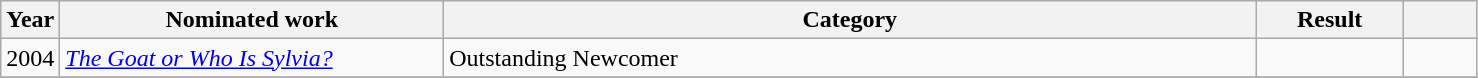<table class=wikitable>
<tr>
<th width=4%>Year</th>
<th width=26%>Nominated work</th>
<th width=55%>Category</th>
<th width=10%>Result</th>
<th width=5%></th>
</tr>
<tr>
<td>2004</td>
<td><em><a href='#'>The Goat or Who Is Sylvia?</a></em></td>
<td>Outstanding Newcomer</td>
<td></td>
<td></td>
</tr>
<tr>
</tr>
</table>
